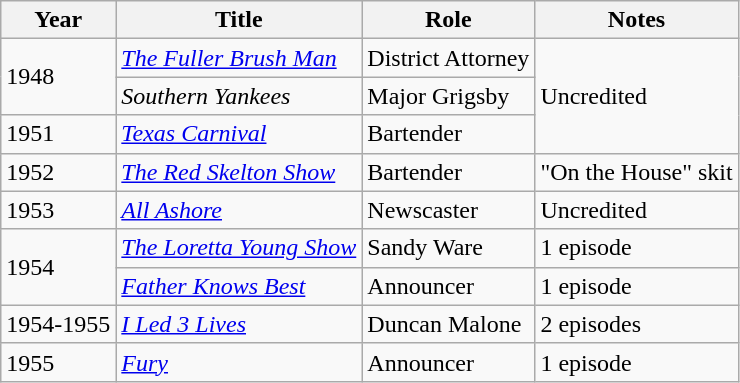<table class= "wikitable sortable">
<tr>
<th>Year</th>
<th>Title</th>
<th>Role</th>
<th class="unsortable">Notes</th>
</tr>
<tr>
<td rowspan= "2">1948</td>
<td><em><a href='#'>The Fuller Brush Man</a></em></td>
<td>District Attorney</td>
<td rowspan= "3">Uncredited</td>
</tr>
<tr>
<td><em>Southern Yankees</em></td>
<td>Major Grigsby</td>
</tr>
<tr>
<td>1951</td>
<td><em><a href='#'>Texas Carnival</a></em></td>
<td>Bartender</td>
</tr>
<tr>
<td>1952</td>
<td><em><a href='#'>The Red Skelton Show</a></em></td>
<td>Bartender</td>
<td>"On the House" skit</td>
</tr>
<tr>
<td>1953</td>
<td><em><a href='#'>All Ashore</a></em></td>
<td>Newscaster</td>
<td>Uncredited</td>
</tr>
<tr>
<td rowspan= "2">1954</td>
<td><em><a href='#'>The Loretta Young Show</a></em></td>
<td>Sandy Ware</td>
<td>1 episode</td>
</tr>
<tr>
<td><em><a href='#'>Father Knows Best</a></em></td>
<td>Announcer</td>
<td>1 episode</td>
</tr>
<tr>
<td>1954-1955</td>
<td><em><a href='#'>I Led 3 Lives</a></em></td>
<td>Duncan Malone</td>
<td>2 episodes</td>
</tr>
<tr>
<td>1955</td>
<td><em><a href='#'>Fury</a></em></td>
<td>Announcer</td>
<td>1 episode</td>
</tr>
</table>
